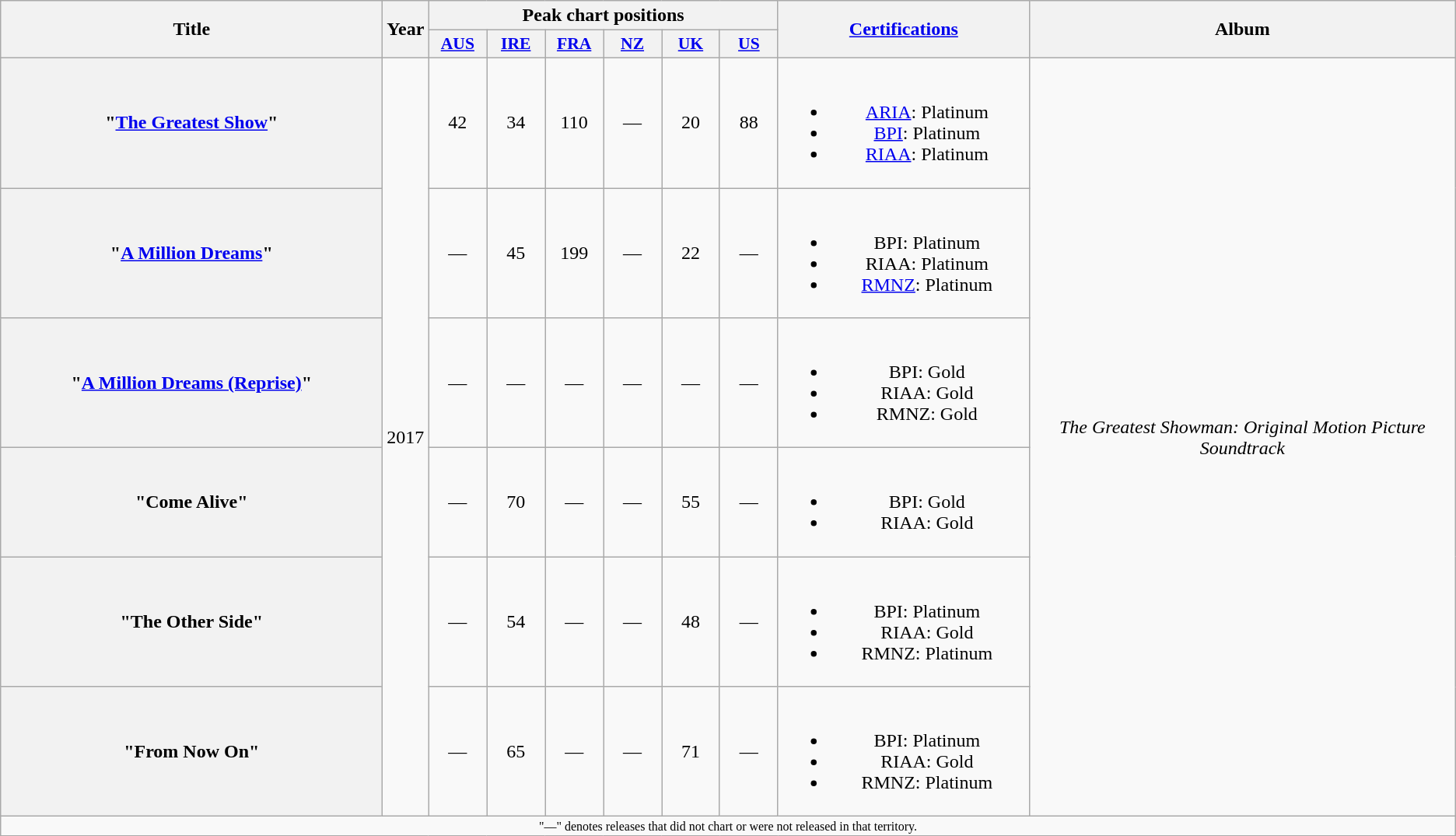<table class="wikitable plainrowheaders" style="text-align:center;" border=1>
<tr>
<th rowspan=2 scope="col" style="width:20em;">Title</th>
<th rowspan=2 scope="col">Year</th>
<th colspan=6 scope="col">Peak chart positions</th>
<th rowspan=2 scope="col" style="width:13em;"><a href='#'>Certifications</a></th>
<th rowspan=2 scope="col">Album</th>
</tr>
<tr>
<th scope="col" style="width:3em;font-size:90%;"><a href='#'>AUS</a><br></th>
<th scope="col" style="width:3em;font-size:90%;"><a href='#'>IRE</a><br></th>
<th scope="col" style="width:3em;font-size:90%;"><a href='#'>FRA</a><br></th>
<th scope="col" style="width:3em;font-size:90%;"><a href='#'>NZ</a><br></th>
<th scope="col" style="width:3em;font-size:90%;"><a href='#'>UK</a><br></th>
<th scope="col" style="width:3em;font-size:90%;"><a href='#'>US</a><br></th>
</tr>
<tr>
<th scope="row">"<a href='#'>The Greatest Show</a>"<br></th>
<td rowspan=6>2017</td>
<td>42</td>
<td>34</td>
<td>110</td>
<td>—</td>
<td>20</td>
<td>88</td>
<td><br><ul><li><a href='#'>ARIA</a>: Platinum</li><li><a href='#'>BPI</a>: Platinum</li><li><a href='#'>RIAA</a>: Platinum</li></ul></td>
<td rowspan=6><em>The Greatest Showman: Original Motion Picture Soundtrack</em></td>
</tr>
<tr>
<th scope="row">"<a href='#'>A Million Dreams</a>"<br></th>
<td>—</td>
<td>45</td>
<td>199</td>
<td>—</td>
<td>22</td>
<td>—</td>
<td><br><ul><li>BPI: Platinum</li><li>RIAA: Platinum</li><li><a href='#'>RMNZ</a>: Platinum</li></ul></td>
</tr>
<tr>
<th scope="row">"<a href='#'>A Million Dreams (Reprise)</a>"<br></th>
<td>—</td>
<td>—</td>
<td>—</td>
<td>—</td>
<td>—</td>
<td>—</td>
<td><br><ul><li>BPI: Gold</li><li>RIAA: Gold</li><li>RMNZ: Gold</li></ul></td>
</tr>
<tr>
<th scope="row">"Come Alive"<br></th>
<td>—</td>
<td>70</td>
<td>—</td>
<td>—</td>
<td>55</td>
<td>—</td>
<td><br><ul><li>BPI: Gold</li><li>RIAA: Gold</li></ul></td>
</tr>
<tr>
<th scope="row">"The Other Side"<br></th>
<td>—</td>
<td>54</td>
<td>—</td>
<td>—</td>
<td>48</td>
<td>—</td>
<td><br><ul><li>BPI: Platinum</li><li>RIAA: Gold</li><li>RMNZ: Platinum</li></ul></td>
</tr>
<tr>
<th scope="row">"From Now On"<br></th>
<td>—</td>
<td>65</td>
<td>—</td>
<td>—</td>
<td>71</td>
<td>—</td>
<td><br><ul><li>BPI: Platinum</li><li>RIAA: Gold</li><li>RMNZ: Platinum</li></ul></td>
</tr>
<tr>
<td colspan=14 align="center" style="font-size:8pt">"—" denotes releases that did not chart or were not released in that territory.</td>
</tr>
</table>
